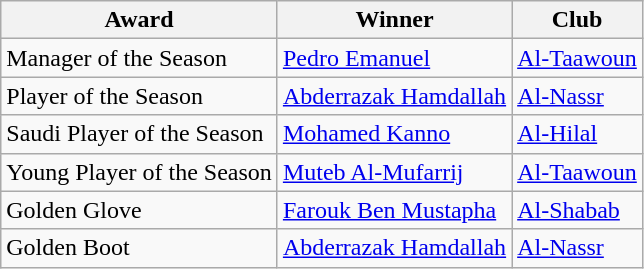<table class="wikitable">
<tr>
<th>Award</th>
<th>Winner</th>
<th>Club</th>
</tr>
<tr>
<td>Manager of the Season</td>
<td> <a href='#'>Pedro Emanuel</a></td>
<td><a href='#'>Al-Taawoun</a></td>
</tr>
<tr>
<td>Player of the Season</td>
<td> <a href='#'>Abderrazak Hamdallah</a></td>
<td><a href='#'>Al-Nassr</a></td>
</tr>
<tr>
<td>Saudi Player of the Season</td>
<td> <a href='#'>Mohamed Kanno</a></td>
<td><a href='#'>Al-Hilal</a></td>
</tr>
<tr>
<td>Young Player of the Season</td>
<td> <a href='#'>Muteb Al-Mufarrij</a></td>
<td><a href='#'>Al-Taawoun</a></td>
</tr>
<tr>
<td>Golden Glove</td>
<td> <a href='#'>Farouk Ben Mustapha</a></td>
<td><a href='#'>Al-Shabab</a></td>
</tr>
<tr>
<td>Golden Boot</td>
<td> <a href='#'>Abderrazak Hamdallah</a></td>
<td><a href='#'>Al-Nassr</a></td>
</tr>
</table>
